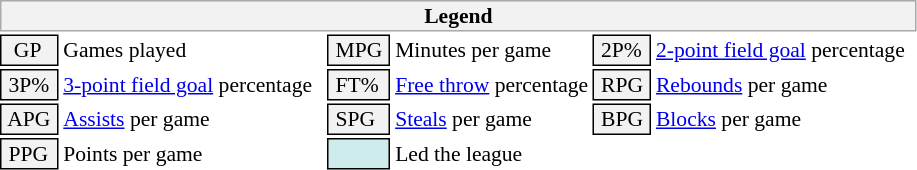<table class="toccolours" style="font-size: 90%; white-space: nowrap;">
<tr>
<th colspan="6" style="background-color: #F2F2F2; border: 1px solid #AAAAAA;">Legend</th>
</tr>
<tr>
<td style="background-color: #F2F2F2; border: 1px solid black;">  GP</td>
<td>Games played</td>
<td style="background-color: #F2F2F2; border: 1px solid black"> MPG </td>
<td>Minutes per game</td>
<td style="background-color: #F2F2F2; border: 1px solid black;"> 2P% </td>
<td style="padding-right: 8px"><a href='#'>2-point field goal</a> percentage</td>
</tr>
<tr>
<td style="background-color: #F2F2F2; border: 1px solid black"> 3P% </td>
<td style="padding-right: 8px"><a href='#'>3-point field goal</a> percentage</td>
<td style="background-color: #F2F2F2; border: 1px solid black"> FT% </td>
<td><a href='#'>Free throw</a> percentage</td>
<td style="background-color: #F2F2F2; border: 1px solid black;"> RPG </td>
<td><a href='#'>Rebounds</a> per game</td>
</tr>
<tr>
<td style="background-color: #F2F2F2; border: 1px solid black"> APG </td>
<td><a href='#'>Assists</a> per game</td>
<td style="background-color: #F2F2F2; border: 1px solid black"> SPG </td>
<td><a href='#'>Steals</a> per game</td>
<td style="background-color: #F2F2F2; border: 1px solid black;"> BPG </td>
<td><a href='#'>Blocks</a> per game</td>
</tr>
<tr>
<td style="background-color: #F2F2F2; border: 1px solid black"> PPG </td>
<td>Points per game</td>
<td style="background-color: #CFECEC; border: 1px solid black"> <strong> </strong> </td>
<td>Led the league</td>
</tr>
<tr>
</tr>
</table>
